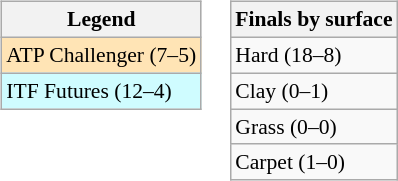<table>
<tr valign=top>
<td><br><table class=wikitable style=font-size:90%>
<tr>
<th>Legend</th>
</tr>
<tr bgcolor=moccasin>
<td>ATP Challenger (7–5)</td>
</tr>
<tr bgcolor=cffcff>
<td>ITF Futures (12–4)</td>
</tr>
</table>
</td>
<td><br><table class=wikitable style=font-size:90%>
<tr>
<th>Finals by surface</th>
</tr>
<tr>
<td>Hard (18–8)</td>
</tr>
<tr>
<td>Clay (0–1)</td>
</tr>
<tr>
<td>Grass (0–0)</td>
</tr>
<tr>
<td>Carpet (1–0)</td>
</tr>
</table>
</td>
</tr>
</table>
